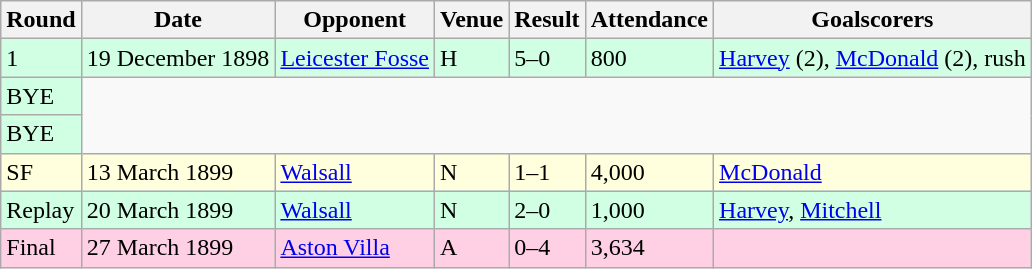<table class="wikitable">
<tr>
<th>Round</th>
<th>Date</th>
<th>Opponent</th>
<th>Venue</th>
<th>Result</th>
<th>Attendance</th>
<th>Goalscorers</th>
</tr>
<tr style="background-color: #d0ffe3;">
<td>1</td>
<td>19 December 1898</td>
<td><a href='#'>Leicester Fosse</a></td>
<td>H</td>
<td>5–0</td>
<td>800</td>
<td><a href='#'>Harvey</a> (2), <a href='#'>McDonald</a> (2), rush</td>
</tr>
<tr style="background-color: #d0ffe3;">
<td>BYE</td>
</tr>
<tr style="background-color: #d0ffe3;">
<td>BYE</td>
</tr>
<tr style="background-color: #ffffdd;">
<td>SF</td>
<td>13 March 1899</td>
<td><a href='#'>Walsall</a></td>
<td>N</td>
<td>1–1</td>
<td>4,000</td>
<td><a href='#'>McDonald</a></td>
</tr>
<tr style="background-color: #d0ffe3;">
<td>Replay</td>
<td>20 March 1899</td>
<td><a href='#'>Walsall</a></td>
<td>N</td>
<td>2–0</td>
<td>1,000</td>
<td><a href='#'>Harvey</a>, <a href='#'>Mitchell</a></td>
</tr>
<tr style="background-color: #ffd0e3;">
<td>Final</td>
<td>27 March 1899</td>
<td><a href='#'>Aston Villa</a></td>
<td>A</td>
<td>0–4</td>
<td>3,634</td>
<td></td>
</tr>
</table>
